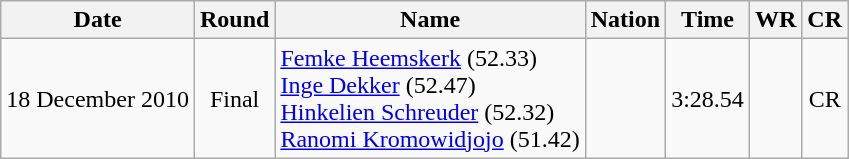<table class="wikitable" style="text-align:center">
<tr>
<th>Date</th>
<th>Round</th>
<th>Name</th>
<th>Nation</th>
<th>Time</th>
<th>WR</th>
<th>CR</th>
</tr>
<tr>
<td>18 December 2010</td>
<td>Final</td>
<td align="left"><a href='#'>Femke Heemskerk</a> (52.33)<br><a href='#'>Inge Dekker</a> (52.47)<br><a href='#'>Hinkelien Schreuder</a> (52.32)<br><a href='#'>Ranomi Kromowidjojo</a> (51.42)</td>
<td align="left"></td>
<td>3:28.54</td>
<td></td>
<td>CR</td>
</tr>
</table>
